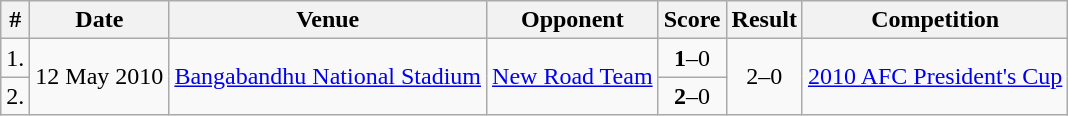<table class="wikitable">
<tr>
<th>#</th>
<th>Date</th>
<th>Venue</th>
<th>Opponent</th>
<th>Score</th>
<th>Result</th>
<th>Competition</th>
</tr>
<tr>
<td>1.</td>
<td rowspan=2>12 May 2010</td>
<td rowspan=2><a href='#'>Bangabandhu National Stadium</a></td>
<td rowspan=2> <a href='#'>New Road Team</a></td>
<td align=center><strong>1</strong>–0</td>
<td align=center rowspan=2>2–0</td>
<td rowspan=2><a href='#'>2010 AFC President's Cup</a></td>
</tr>
<tr>
<td>2.</td>
<td align=center><strong>2</strong>–0</td>
</tr>
</table>
